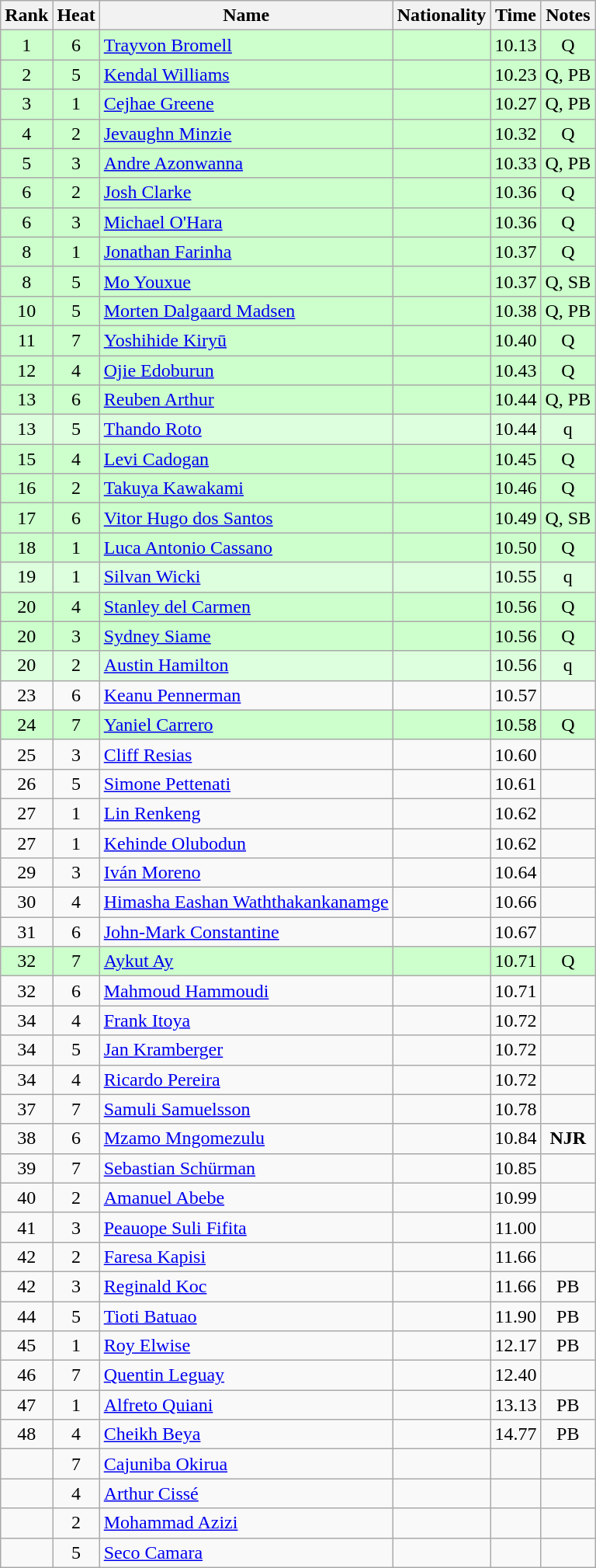<table class="wikitable sortable" style="text-align:center">
<tr>
<th>Rank</th>
<th>Heat</th>
<th>Name</th>
<th>Nationality</th>
<th>Time</th>
<th>Notes</th>
</tr>
<tr bgcolor=ccffcc>
<td>1</td>
<td>6</td>
<td align=left><a href='#'>Trayvon Bromell</a></td>
<td align=left></td>
<td>10.13</td>
<td>Q</td>
</tr>
<tr bgcolor=ccffcc>
<td>2</td>
<td>5</td>
<td align=left><a href='#'>Kendal Williams</a></td>
<td align=left></td>
<td>10.23</td>
<td>Q, PB</td>
</tr>
<tr bgcolor=ccffcc>
<td>3</td>
<td>1</td>
<td align=left><a href='#'>Cejhae Greene</a></td>
<td align=left></td>
<td>10.27</td>
<td>Q, PB</td>
</tr>
<tr bgcolor=ccffcc>
<td>4</td>
<td>2</td>
<td align=left><a href='#'>Jevaughn Minzie</a></td>
<td align=left></td>
<td>10.32</td>
<td>Q</td>
</tr>
<tr bgcolor=ccffcc>
<td>5</td>
<td>3</td>
<td align=left><a href='#'>Andre Azonwanna</a></td>
<td align=left></td>
<td>10.33</td>
<td>Q, PB</td>
</tr>
<tr bgcolor=ccffcc>
<td>6</td>
<td>2</td>
<td align=left><a href='#'>Josh Clarke</a></td>
<td align=left></td>
<td>10.36</td>
<td>Q</td>
</tr>
<tr bgcolor=ccffcc>
<td>6</td>
<td>3</td>
<td align=left><a href='#'>Michael O'Hara</a></td>
<td align=left></td>
<td>10.36</td>
<td>Q</td>
</tr>
<tr bgcolor=ccffcc>
<td>8</td>
<td>1</td>
<td align=left><a href='#'>Jonathan Farinha</a></td>
<td align=left></td>
<td>10.37</td>
<td>Q</td>
</tr>
<tr bgcolor=ccffcc>
<td>8</td>
<td>5</td>
<td align=left><a href='#'>Mo Youxue</a></td>
<td align=left></td>
<td>10.37</td>
<td>Q, SB</td>
</tr>
<tr bgcolor=ccffcc>
<td>10</td>
<td>5</td>
<td align=left><a href='#'>Morten Dalgaard Madsen</a></td>
<td align=left></td>
<td>10.38</td>
<td>Q, PB</td>
</tr>
<tr bgcolor=ccffcc>
<td>11</td>
<td>7</td>
<td align=left><a href='#'>Yoshihide Kiryū</a></td>
<td align=left></td>
<td>10.40</td>
<td>Q</td>
</tr>
<tr bgcolor=ccffcc>
<td>12</td>
<td>4</td>
<td align=left><a href='#'>Ojie Edoburun</a></td>
<td align=left></td>
<td>10.43</td>
<td>Q</td>
</tr>
<tr bgcolor=ccffcc>
<td>13</td>
<td>6</td>
<td align=left><a href='#'>Reuben Arthur</a></td>
<td align=left></td>
<td>10.44</td>
<td>Q, PB</td>
</tr>
<tr bgcolor=ddffdd>
<td>13</td>
<td>5</td>
<td align=left><a href='#'>Thando Roto</a></td>
<td align=left></td>
<td>10.44</td>
<td>q</td>
</tr>
<tr bgcolor=ccffcc>
<td>15</td>
<td>4</td>
<td align=left><a href='#'>Levi Cadogan</a></td>
<td align=left></td>
<td>10.45</td>
<td>Q</td>
</tr>
<tr bgcolor=ccffcc>
<td>16</td>
<td>2</td>
<td align=left><a href='#'>Takuya Kawakami</a></td>
<td align=left></td>
<td>10.46</td>
<td>Q</td>
</tr>
<tr bgcolor=ccffcc>
<td>17</td>
<td>6</td>
<td align=left><a href='#'>Vitor Hugo dos Santos</a></td>
<td align=left></td>
<td>10.49</td>
<td>Q, SB</td>
</tr>
<tr bgcolor=ccffcc>
<td>18</td>
<td>1</td>
<td align=left><a href='#'>Luca Antonio Cassano</a></td>
<td align=left></td>
<td>10.50</td>
<td>Q</td>
</tr>
<tr bgcolor=ddffdd>
<td>19</td>
<td>1</td>
<td align=left><a href='#'>Silvan Wicki</a></td>
<td align=left></td>
<td>10.55</td>
<td>q</td>
</tr>
<tr bgcolor=ccffcc>
<td>20</td>
<td>4</td>
<td align=left><a href='#'>Stanley del Carmen</a></td>
<td align=left></td>
<td>10.56</td>
<td>Q</td>
</tr>
<tr bgcolor=ccffcc>
<td>20</td>
<td>3</td>
<td align=left><a href='#'>Sydney Siame</a></td>
<td align=left></td>
<td>10.56</td>
<td>Q</td>
</tr>
<tr bgcolor=ddffdd>
<td>20</td>
<td>2</td>
<td align=left><a href='#'>Austin Hamilton</a></td>
<td align=left></td>
<td>10.56</td>
<td>q</td>
</tr>
<tr>
<td>23</td>
<td>6</td>
<td align=left><a href='#'>Keanu Pennerman</a></td>
<td align=left></td>
<td>10.57</td>
<td></td>
</tr>
<tr bgcolor=ccffcc>
<td>24</td>
<td>7</td>
<td align=left><a href='#'>Yaniel Carrero</a></td>
<td align=left></td>
<td>10.58</td>
<td>Q</td>
</tr>
<tr>
<td>25</td>
<td>3</td>
<td align=left><a href='#'>Cliff Resias</a></td>
<td align=left></td>
<td>10.60</td>
<td></td>
</tr>
<tr>
<td>26</td>
<td>5</td>
<td align=left><a href='#'>Simone Pettenati</a></td>
<td align=left></td>
<td>10.61</td>
<td></td>
</tr>
<tr>
<td>27</td>
<td>1</td>
<td align=left><a href='#'>Lin Renkeng</a></td>
<td align=left></td>
<td>10.62</td>
<td></td>
</tr>
<tr>
<td>27</td>
<td>1</td>
<td align=left><a href='#'>Kehinde Olubodun</a></td>
<td align=left></td>
<td>10.62</td>
<td></td>
</tr>
<tr>
<td>29</td>
<td>3</td>
<td align=left><a href='#'>Iván Moreno</a></td>
<td align=left></td>
<td>10.64</td>
<td></td>
</tr>
<tr>
<td>30</td>
<td>4</td>
<td align=left><a href='#'>Himasha Eashan Waththakankanamge</a></td>
<td align=left></td>
<td>10.66</td>
<td></td>
</tr>
<tr>
<td>31</td>
<td>6</td>
<td align=left><a href='#'>John-Mark Constantine</a></td>
<td align=left></td>
<td>10.67</td>
<td></td>
</tr>
<tr bgcolor=ccffcc>
<td>32</td>
<td>7</td>
<td align=left><a href='#'>Aykut Ay</a></td>
<td align=left></td>
<td>10.71</td>
<td>Q</td>
</tr>
<tr>
<td>32</td>
<td>6</td>
<td align=left><a href='#'>Mahmoud Hammoudi</a></td>
<td align=left></td>
<td>10.71</td>
<td></td>
</tr>
<tr>
<td>34</td>
<td>4</td>
<td align=left><a href='#'>Frank Itoya</a></td>
<td align=left></td>
<td>10.72</td>
<td></td>
</tr>
<tr>
<td>34</td>
<td>5</td>
<td align=left><a href='#'>Jan Kramberger</a></td>
<td align=left></td>
<td>10.72</td>
<td></td>
</tr>
<tr>
<td>34</td>
<td>4</td>
<td align=left><a href='#'>Ricardo Pereira</a></td>
<td align=left></td>
<td>10.72</td>
<td></td>
</tr>
<tr>
<td>37</td>
<td>7</td>
<td align=left><a href='#'>Samuli Samuelsson</a></td>
<td align=left></td>
<td>10.78</td>
<td></td>
</tr>
<tr>
<td>38</td>
<td>6</td>
<td align=left><a href='#'>Mzamo Mngomezulu</a></td>
<td align=left></td>
<td>10.84</td>
<td><strong>NJR</strong></td>
</tr>
<tr>
<td>39</td>
<td>7</td>
<td align=left><a href='#'>Sebastian Schürman</a></td>
<td align=left></td>
<td>10.85</td>
<td></td>
</tr>
<tr>
<td>40</td>
<td>2</td>
<td align=left><a href='#'>Amanuel Abebe</a></td>
<td align=left></td>
<td>10.99</td>
<td></td>
</tr>
<tr>
<td>41</td>
<td>3</td>
<td align=left><a href='#'>Peauope Suli Fifita</a></td>
<td align=left></td>
<td>11.00</td>
<td></td>
</tr>
<tr>
<td>42</td>
<td>2</td>
<td align=left><a href='#'>Faresa Kapisi</a></td>
<td align=left></td>
<td>11.66</td>
<td></td>
</tr>
<tr>
<td>42</td>
<td>3</td>
<td align=left><a href='#'>Reginald Koc</a></td>
<td align=left></td>
<td>11.66</td>
<td>PB</td>
</tr>
<tr>
<td>44</td>
<td>5</td>
<td align=left><a href='#'>Tioti Batuao</a></td>
<td align=left></td>
<td>11.90</td>
<td>PB</td>
</tr>
<tr>
<td>45</td>
<td>1</td>
<td align=left><a href='#'>Roy Elwise</a></td>
<td align=left></td>
<td>12.17</td>
<td>PB</td>
</tr>
<tr>
<td>46</td>
<td>7</td>
<td align=left><a href='#'>Quentin Leguay</a></td>
<td align=left></td>
<td>12.40</td>
<td></td>
</tr>
<tr>
<td>47</td>
<td>1</td>
<td align=left><a href='#'>Alfreto Quiani</a></td>
<td align=left></td>
<td>13.13</td>
<td>PB</td>
</tr>
<tr>
<td>48</td>
<td>4</td>
<td align=left><a href='#'>Cheikh Beya</a></td>
<td align=left></td>
<td>14.77</td>
<td>PB</td>
</tr>
<tr>
<td></td>
<td>7</td>
<td align=left><a href='#'>Cajuniba Okirua</a></td>
<td align=left></td>
<td></td>
<td></td>
</tr>
<tr>
<td></td>
<td>4</td>
<td align=left><a href='#'>Arthur Cissé</a></td>
<td align=left></td>
<td></td>
<td></td>
</tr>
<tr>
<td></td>
<td>2</td>
<td align=left><a href='#'>Mohammad Azizi</a></td>
<td align=left></td>
<td></td>
<td></td>
</tr>
<tr>
<td></td>
<td>5</td>
<td align=left><a href='#'>Seco Camara</a></td>
<td align=left></td>
<td></td>
<td></td>
</tr>
</table>
